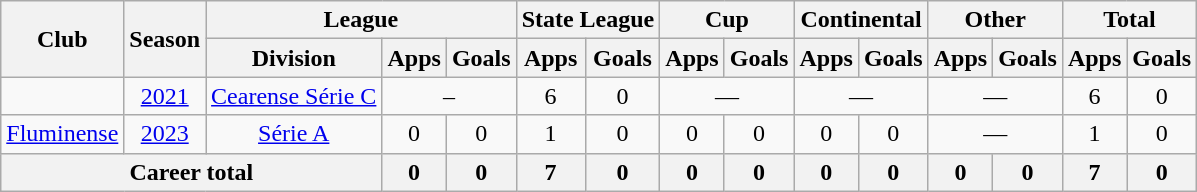<table class="wikitable" style="text-align:center">
<tr>
<th rowspan="2">Club</th>
<th rowspan="2">Season</th>
<th colspan="3">League</th>
<th colspan="2">State League</th>
<th colspan="2">Cup</th>
<th colspan="2">Continental</th>
<th colspan="2">Other</th>
<th colspan="2">Total</th>
</tr>
<tr>
<th>Division</th>
<th>Apps</th>
<th>Goals</th>
<th>Apps</th>
<th>Goals</th>
<th>Apps</th>
<th>Goals</th>
<th>Apps</th>
<th>Goals</th>
<th>Apps</th>
<th>Goals</th>
<th>Apps</th>
<th>Goals</th>
</tr>
<tr>
<td></td>
<td><a href='#'>2021</a></td>
<td><a href='#'>Cearense Série C</a></td>
<td colspan=2>–</td>
<td>6</td>
<td>0</td>
<td colspan=2>—</td>
<td colspan=2>—</td>
<td colspan=2>—</td>
<td>6</td>
<td>0</td>
</tr>
<tr>
<td><a href='#'>Fluminense</a></td>
<td><a href='#'>2023</a></td>
<td><a href='#'>Série A</a></td>
<td>0</td>
<td>0</td>
<td>1</td>
<td>0</td>
<td>0</td>
<td>0</td>
<td>0</td>
<td>0</td>
<td colspan=2>—</td>
<td>1</td>
<td>0</td>
</tr>
<tr>
<th colspan=3><strong>Career total</strong></th>
<th>0</th>
<th>0</th>
<th>7</th>
<th>0</th>
<th>0</th>
<th>0</th>
<th>0</th>
<th>0</th>
<th>0</th>
<th>0</th>
<th>7</th>
<th>0</th>
</tr>
</table>
